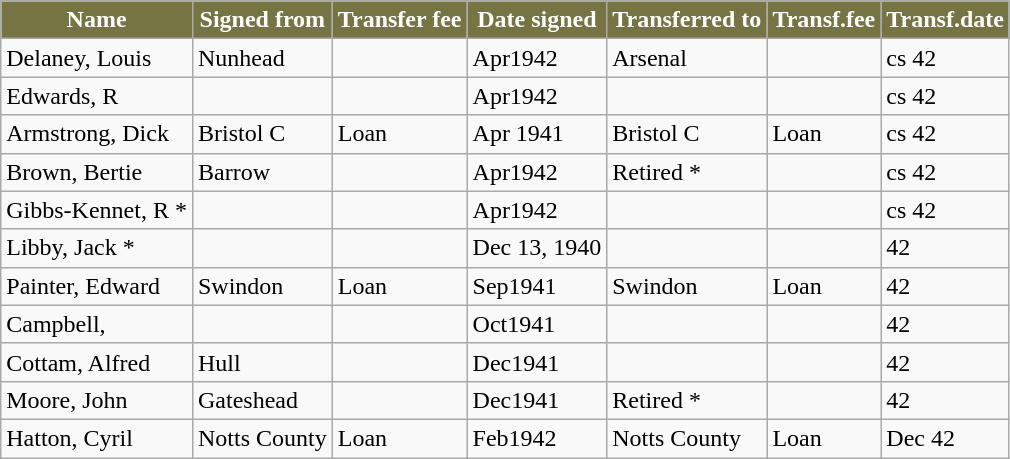<table class="wikitable">
<tr>
<th style="background:#767442; color:#FFFFFF; text-align:center;">Name</th>
<th style="background:#767442; color:#FFFFFF; text-align:center;">Signed from</th>
<th style="background:#767442; color:#FFFFFF; text-align:center;">Transfer fee</th>
<th style="background:#767442; color:#FFFFFF; text-align:center;">Date signed</th>
<th style="background:#767442; color:#FFFFFF; text-align:center;">Transferred to</th>
<th style="background:#767442; color:#FFFFFF; text-align:center;">Transf.fee</th>
<th style="background:#767442; color:#FFFFFF; text-align:center;">Transf.date</th>
</tr>
<tr>
<td>Delaney, Louis</td>
<td>Nunhead</td>
<td></td>
<td>Apr1942</td>
<td>Arsenal</td>
<td></td>
<td>cs 42</td>
</tr>
<tr>
<td>Edwards, R</td>
<td></td>
<td></td>
<td>Apr1942</td>
<td></td>
<td></td>
<td>cs 42</td>
</tr>
<tr>
<td>Armstrong, Dick</td>
<td>Bristol C</td>
<td>Loan</td>
<td>Apr 1941</td>
<td>Bristol C</td>
<td>Loan</td>
<td>cs 42</td>
</tr>
<tr>
<td>Brown, Bertie</td>
<td>Barrow</td>
<td></td>
<td>Apr1942</td>
<td>Retired *</td>
<td></td>
<td>cs 42</td>
</tr>
<tr>
<td>Gibbs-Kennet, R *</td>
<td></td>
<td></td>
<td>Apr1942</td>
<td></td>
<td></td>
<td>cs 42</td>
</tr>
<tr>
<td>Libby, Jack *</td>
<td></td>
<td></td>
<td>Dec 13, 1940</td>
<td></td>
<td></td>
<td>42</td>
</tr>
<tr>
<td>Painter, Edward</td>
<td>Swindon</td>
<td>Loan</td>
<td>Sep1941</td>
<td>Swindon</td>
<td>Loan</td>
<td>42</td>
</tr>
<tr>
<td>Campbell,</td>
<td></td>
<td></td>
<td>Oct1941</td>
<td></td>
<td></td>
<td>42</td>
</tr>
<tr>
<td>Cottam, Alfred</td>
<td>Hull</td>
<td></td>
<td>Dec1941</td>
<td></td>
<td></td>
<td>42</td>
</tr>
<tr>
<td>Moore, John</td>
<td>Gateshead</td>
<td></td>
<td>Dec1941</td>
<td>Retired *</td>
<td></td>
<td>42</td>
</tr>
<tr>
<td>Hatton, Cyril</td>
<td>Notts County</td>
<td>Loan</td>
<td>Feb1942</td>
<td>Notts County</td>
<td>Loan</td>
<td>Dec 42</td>
</tr>
</table>
